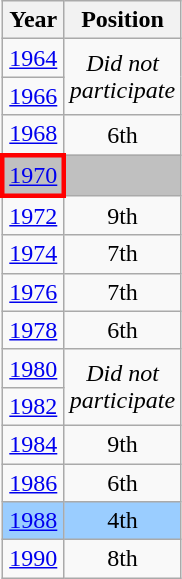<table class="wikitable" style="text-align: center">
<tr>
<th>Year</th>
<th>Position</th>
</tr>
<tr>
<td> <a href='#'>1964</a></td>
<td rowspan=2><em>Did not<br>participate</em></td>
</tr>
<tr>
<td> <a href='#'>1966</a></td>
</tr>
<tr>
<td> <a href='#'>1968</a></td>
<td>6th</td>
</tr>
<tr bgcolor=silver>
<td style="border: 3px solid red"> <a href='#'>1970</a></td>
<td></td>
</tr>
<tr>
<td> <a href='#'>1972</a></td>
<td>9th</td>
</tr>
<tr>
<td> <a href='#'>1974</a></td>
<td>7th</td>
</tr>
<tr>
<td> <a href='#'>1976</a></td>
<td>7th</td>
</tr>
<tr>
<td> <a href='#'>1978</a></td>
<td>6th</td>
</tr>
<tr>
<td> <a href='#'>1980</a></td>
<td rowspan=2><em>Did not<br>participate</em></td>
</tr>
<tr>
<td> <a href='#'>1982</a></td>
</tr>
<tr>
<td> <a href='#'>1984</a></td>
<td>9th</td>
</tr>
<tr>
<td> <a href='#'>1986</a></td>
<td>6th</td>
</tr>
<tr bgcolor=#9acdff>
<td> <a href='#'>1988</a></td>
<td>4th</td>
</tr>
<tr>
<td> <a href='#'>1990</a></td>
<td>8th</td>
</tr>
</table>
